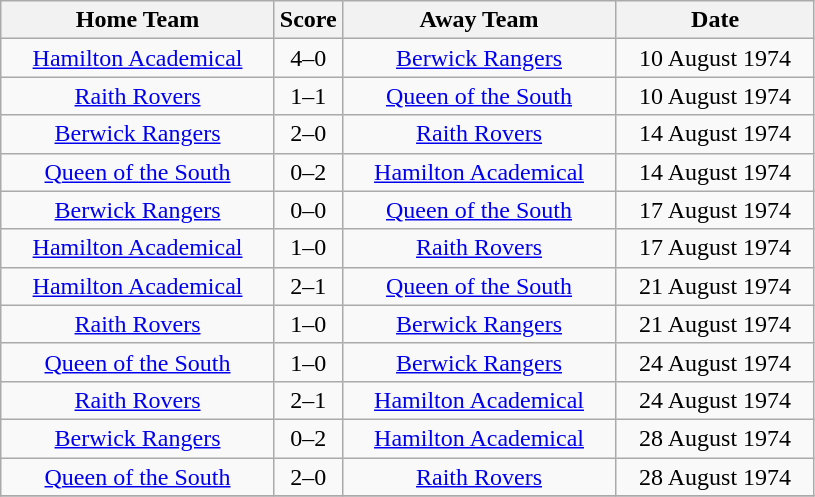<table class="wikitable" style="text-align:center;">
<tr>
<th width=175>Home Team</th>
<th width=20>Score</th>
<th width=175>Away Team</th>
<th width= 125>Date</th>
</tr>
<tr>
<td><a href='#'>Hamilton Academical</a></td>
<td>4–0</td>
<td><a href='#'>Berwick Rangers</a></td>
<td>10 August 1974</td>
</tr>
<tr>
<td><a href='#'>Raith Rovers</a></td>
<td>1–1</td>
<td><a href='#'>Queen of the South</a></td>
<td>10 August 1974</td>
</tr>
<tr>
<td><a href='#'>Berwick Rangers</a></td>
<td>2–0</td>
<td><a href='#'>Raith Rovers</a></td>
<td>14 August 1974</td>
</tr>
<tr>
<td><a href='#'>Queen of the South</a></td>
<td>0–2</td>
<td><a href='#'>Hamilton Academical</a></td>
<td>14 August 1974</td>
</tr>
<tr>
<td><a href='#'>Berwick Rangers</a></td>
<td>0–0</td>
<td><a href='#'>Queen of the South</a></td>
<td>17 August 1974</td>
</tr>
<tr>
<td><a href='#'>Hamilton Academical</a></td>
<td>1–0</td>
<td><a href='#'>Raith Rovers</a></td>
<td>17 August 1974</td>
</tr>
<tr>
<td><a href='#'>Hamilton Academical</a></td>
<td>2–1</td>
<td><a href='#'>Queen of the South</a></td>
<td>21 August 1974</td>
</tr>
<tr>
<td><a href='#'>Raith Rovers</a></td>
<td>1–0</td>
<td><a href='#'>Berwick Rangers</a></td>
<td>21 August 1974</td>
</tr>
<tr>
<td><a href='#'>Queen of the South</a></td>
<td>1–0</td>
<td><a href='#'>Berwick Rangers</a></td>
<td>24 August 1974</td>
</tr>
<tr>
<td><a href='#'>Raith Rovers</a></td>
<td>2–1</td>
<td><a href='#'>Hamilton Academical</a></td>
<td>24 August 1974</td>
</tr>
<tr>
<td><a href='#'>Berwick Rangers</a></td>
<td>0–2</td>
<td><a href='#'>Hamilton Academical</a></td>
<td>28 August 1974</td>
</tr>
<tr>
<td><a href='#'>Queen of the South</a></td>
<td>2–0</td>
<td><a href='#'>Raith Rovers</a></td>
<td>28 August 1974</td>
</tr>
<tr>
</tr>
</table>
